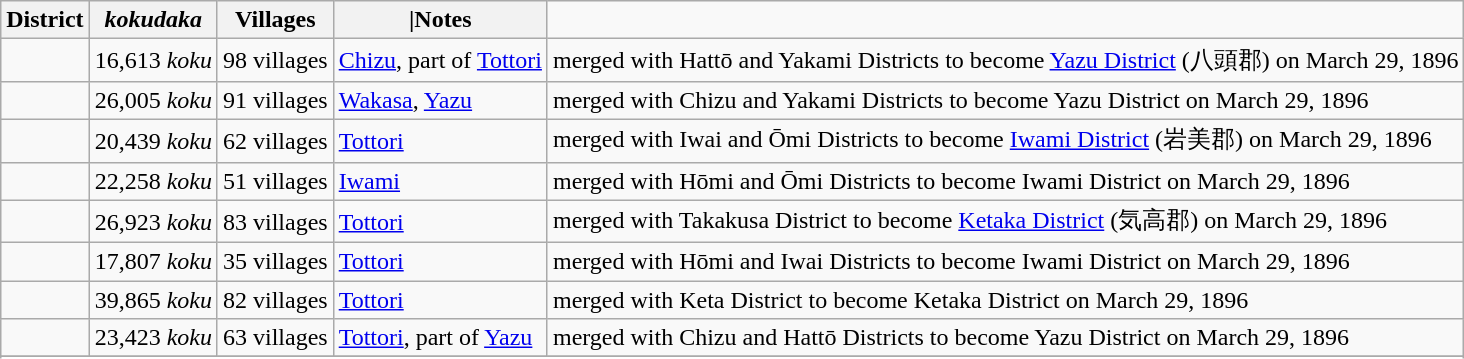<table class="wikitable">
<tr>
<th>District</th>
<th><em>kokudaka</em></th>
<th>Villages</th>
<th Currently>|Notes</th>
</tr>
<tr>
<td></td>
<td>16,613 <em>koku</em></td>
<td>98 villages</td>
<td><a href='#'>Chizu</a>, part of <a href='#'>Tottori</a></td>
<td>merged with Hattō and Yakami Districts to become <a href='#'>Yazu District</a> (八頭郡) on March 29, 1896</td>
</tr>
<tr>
<td></td>
<td>26,005 <em>koku</em></td>
<td>91 villages</td>
<td><a href='#'>Wakasa</a>, <a href='#'>Yazu</a></td>
<td>merged with Chizu and Yakami Districts to become Yazu District on March 29, 1896</td>
</tr>
<tr>
<td></td>
<td>20,439 <em>koku</em></td>
<td>62 villages</td>
<td><a href='#'>Tottori</a></td>
<td>merged with Iwai and Ōmi Districts to become <a href='#'>Iwami District</a> (岩美郡) on March 29, 1896</td>
</tr>
<tr>
<td></td>
<td>22,258 <em>koku</em></td>
<td>51 villages</td>
<td><a href='#'>Iwami</a></td>
<td>merged with Hōmi and Ōmi Districts to become Iwami District on March 29, 1896</td>
</tr>
<tr>
<td></td>
<td>26,923 <em>koku</em></td>
<td>83 villages</td>
<td><a href='#'>Tottori</a></td>
<td>merged with Takakusa District to become <a href='#'>Ketaka District</a> (気高郡) on March 29, 1896</td>
</tr>
<tr>
<td></td>
<td>17,807 <em>koku</em></td>
<td>35 villages</td>
<td><a href='#'>Tottori</a></td>
<td>merged with Hōmi and Iwai Districts to become Iwami District on March 29, 1896</td>
</tr>
<tr>
<td></td>
<td>39,865 <em>koku</em></td>
<td>82 villages</td>
<td><a href='#'>Tottori</a></td>
<td>merged with Keta District to become Ketaka District on March 29, 1896</td>
</tr>
<tr>
<td></td>
<td>23,423 <em>koku</em></td>
<td>63 villages</td>
<td><a href='#'>Tottori</a>, part of  <a href='#'>Yazu</a></td>
<td>merged with Chizu and Hattō Districts to become Yazu District on March 29, 1896</td>
</tr>
<tr>
</tr>
<tr>
</tr>
</table>
